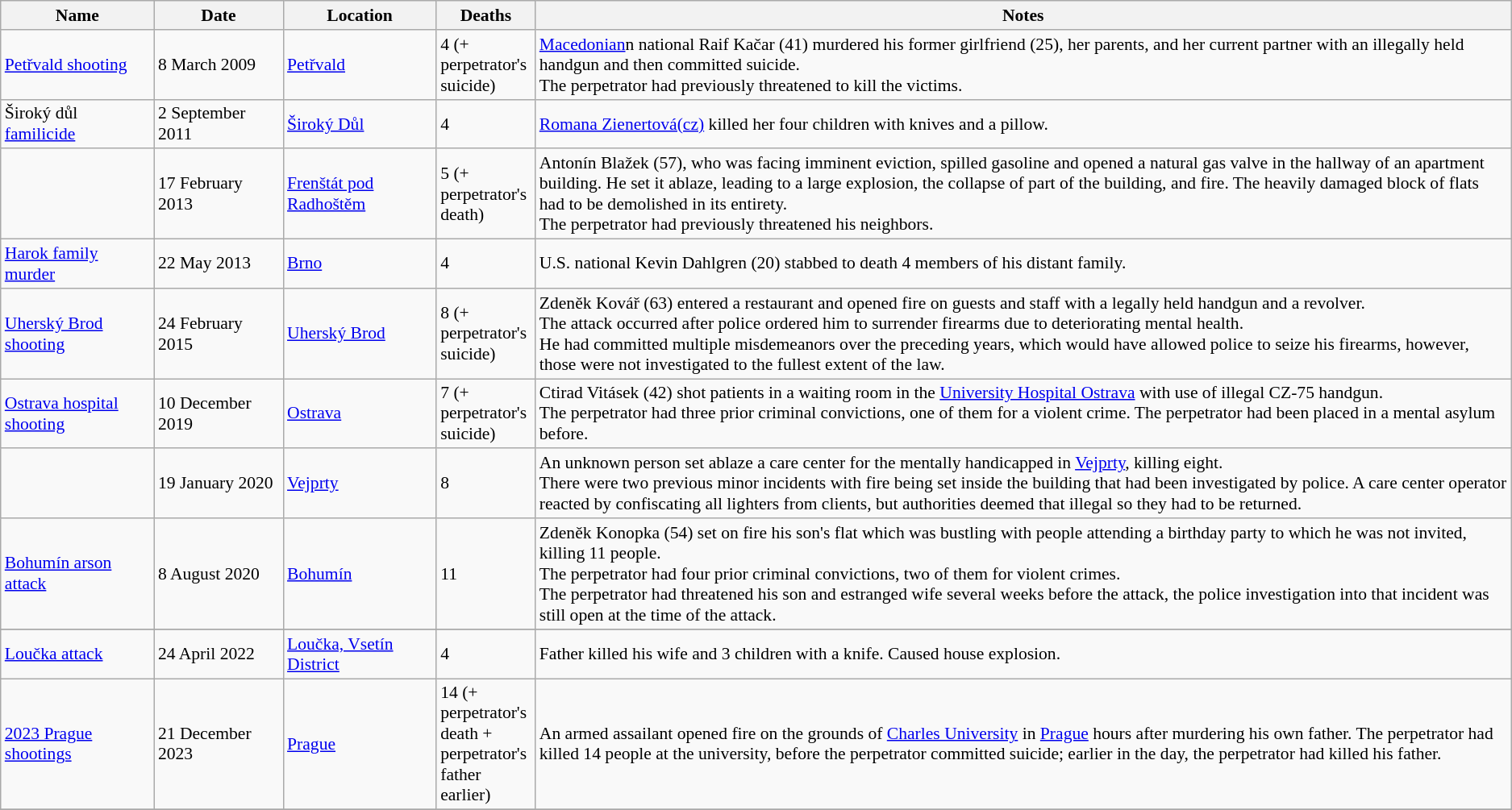<table class="sortable wikitable" style="font-size:90%;">
<tr>
<th style="width:120px;">Name</th>
<th style="width:100px;">Date</th>
<th style="width:120px;">Location</th>
<th style="width:75px;">Deaths</th>
<th class="unsortable">Notes</th>
</tr>
<tr>
<td><a href='#'>Petřvald shooting</a></td>
<td>8 March 2009</td>
<td><a href='#'>Petřvald</a></td>
<td>4 (+ perpetrator's suicide)</td>
<td><a href='#'>Macedonian</a>n national Raif Kačar (41) murdered his former girlfriend (25), her parents, and her current partner with an illegally held handgun and then committed suicide.<br>The perpetrator had previously threatened to kill the victims.</td>
</tr>
<tr>
<td>Široký důl <a href='#'>familicide</a></td>
<td>2 September 2011</td>
<td><a href='#'>Široký Důl</a></td>
<td>4</td>
<td><a href='#'>Romana Zienertová(cz)</a> killed her four children with knives and a pillow.</td>
</tr>
<tr>
<td></td>
<td>17 February 2013</td>
<td><a href='#'>Frenštát pod Radhoštěm</a></td>
<td>5 (+ perpetrator's death)</td>
<td>Antonín Blažek (57), who was facing imminent eviction, spilled gasoline and opened a natural gas valve in the hallway of an apartment building. He set it ablaze, leading to a large explosion, the collapse of part of the building, and fire. The heavily damaged block of flats had to be demolished in its entirety.<br>The perpetrator had previously threatened his neighbors.</td>
</tr>
<tr>
<td><a href='#'>Harok family murder</a></td>
<td>22 May 2013</td>
<td><a href='#'>Brno</a></td>
<td>4</td>
<td>U.S. national Kevin Dahlgren (20) stabbed to death 4 members of his distant family.</td>
</tr>
<tr>
<td><a href='#'>Uherský Brod shooting</a></td>
<td>24 February 2015</td>
<td><a href='#'>Uherský Brod</a></td>
<td>8 (+ perpetrator's suicide)</td>
<td>Zdeněk Kovář (63) entered a restaurant and opened fire on guests and staff with a legally held handgun and a revolver.<br>The attack occurred after police ordered him to surrender firearms due to deteriorating mental health.<br>He had committed multiple misdemeanors over the preceding years, which would have allowed police to seize his firearms, however, those were not investigated to the fullest extent of the law.</td>
</tr>
<tr>
<td><a href='#'>Ostrava hospital shooting</a></td>
<td>10 December 2019</td>
<td><a href='#'>Ostrava</a></td>
<td>7 (+ perpetrator's suicide)</td>
<td>Ctirad Vitásek (42) shot patients in a waiting room in the <a href='#'>University Hospital Ostrava</a> with use of illegal CZ-75 handgun.<br>The perpetrator had three prior criminal convictions, one of them for a violent crime. The perpetrator had been placed in a mental asylum before.</td>
</tr>
<tr>
<td></td>
<td>19 January 2020</td>
<td><a href='#'>Vejprty</a></td>
<td>8</td>
<td>An unknown person set ablaze a care center for the mentally handicapped in <a href='#'>Vejprty</a>, killing eight.<br>There were two previous minor incidents with fire being set inside the building that had been investigated by police. A care center operator reacted by confiscating all lighters from clients, but authorities deemed that illegal so they had to be returned.</td>
</tr>
<tr>
<td><a href='#'>Bohumín arson attack</a></td>
<td>8 August 2020</td>
<td><a href='#'>Bohumín</a></td>
<td>11</td>
<td>Zdeněk Konopka (54) set on fire his son's flat which was bustling with people attending a birthday party to which he was not invited, killing 11 people.<br>The perpetrator had four prior criminal convictions, two of them for violent crimes.<br>The perpetrator had threatened his son and estranged wife several weeks before the attack, the police investigation into that incident was still open at the time of the attack.</td>
</tr>
<tr>
</tr>
<tr>
<td><a href='#'>Loučka attack</a></td>
<td>24 April 2022</td>
<td><a href='#'>Loučka, Vsetín District</a></td>
<td>4</td>
<td>Father killed his wife and 3 children with a knife. Caused house explosion.</td>
</tr>
<tr>
<td><a href='#'>2023 Prague shootings</a></td>
<td>21 December 2023</td>
<td><a href='#'>Prague</a></td>
<td>14 (+ perpetrator's death + perpetrator's father earlier)</td>
<td>An armed assailant opened fire on the grounds of <a href='#'>Charles University</a> in <a href='#'>Prague</a> hours after murdering his own father. The perpetrator had killed 14 people at the university, before the perpetrator committed suicide; earlier in the day, the perpetrator had killed his father.</td>
</tr>
<tr>
</tr>
</table>
